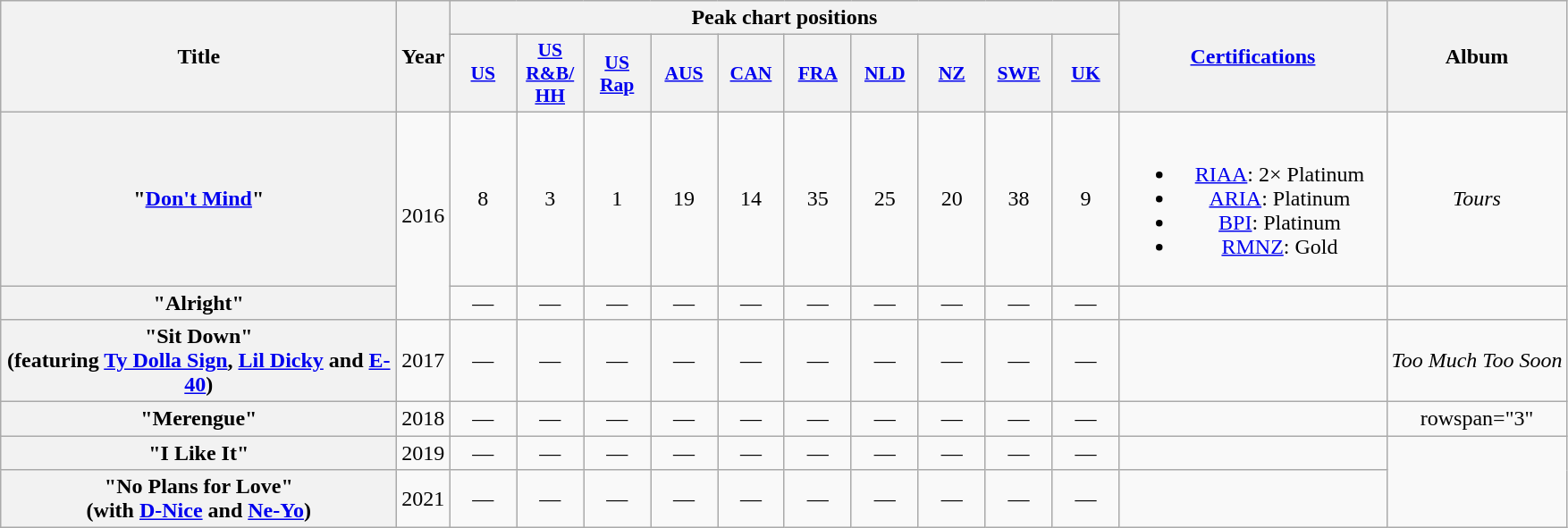<table class="wikitable plainrowheaders" style="text-align:center;">
<tr>
<th scope="col" rowspan="2" style="width:18em;">Title</th>
<th scope="col" rowspan="2">Year</th>
<th scope="col" colspan="10">Peak chart positions</th>
<th scope="col" rowspan="2" style="width:12em;"><a href='#'>Certifications</a></th>
<th scope="col" rowspan="2">Album</th>
</tr>
<tr>
<th scope="col" style="width:3em;font-size:90%;"><a href='#'>US</a><br></th>
<th scope="col" style="width:3em;font-size:90%;"><a href='#'>US R&B/<br>HH</a><br></th>
<th scope="col" style="width:3em;font-size:90%;"><a href='#'>US Rap</a><br></th>
<th scope="col" style="width:3em;font-size:90%;"><a href='#'>AUS</a><br></th>
<th scope="col" style="width:3em;font-size:90%;"><a href='#'>CAN</a><br></th>
<th scope="col" style="width:3em;font-size:90%;"><a href='#'>FRA</a><br></th>
<th scope="col" style="width:3em;font-size:90%;"><a href='#'>NLD</a><br></th>
<th scope="col" style="width:3em;font-size:90%;"><a href='#'>NZ</a><br></th>
<th scope="col" style="width:3em;font-size:90%;"><a href='#'>SWE</a><br></th>
<th scope="col" style="width:3em;font-size:90%;"><a href='#'>UK</a><br></th>
</tr>
<tr>
<th scope="row">"<a href='#'>Don't Mind</a>"</th>
<td rowspan="2">2016</td>
<td>8</td>
<td>3</td>
<td>1</td>
<td>19</td>
<td>14</td>
<td>35</td>
<td>25</td>
<td>20</td>
<td>38</td>
<td>9</td>
<td><br><ul><li><a href='#'>RIAA</a>: 2× Platinum</li><li><a href='#'>ARIA</a>: Platinum</li><li><a href='#'>BPI</a>: Platinum</li><li><a href='#'>RMNZ</a>: Gold</li></ul></td>
<td><em>Tours</em></td>
</tr>
<tr>
<th scope="row">"Alright"</th>
<td>—</td>
<td>—</td>
<td>—</td>
<td>—</td>
<td>—</td>
<td>—</td>
<td>—</td>
<td>—</td>
<td>—</td>
<td>—</td>
<td></td>
<td></td>
</tr>
<tr>
<th scope="row">"Sit Down"<br><span>(featuring <a href='#'>Ty Dolla Sign</a>, <a href='#'>Lil Dicky</a> and <a href='#'>E-40</a>)</span></th>
<td>2017</td>
<td>—</td>
<td>—</td>
<td>—</td>
<td>—</td>
<td>—</td>
<td>—</td>
<td>—</td>
<td>—</td>
<td>—</td>
<td>—</td>
<td></td>
<td><em>Too Much Too Soon</em></td>
</tr>
<tr>
<th scope="row">"Merengue"</th>
<td>2018</td>
<td>—</td>
<td>—</td>
<td>—</td>
<td>—</td>
<td>—</td>
<td>—</td>
<td>—</td>
<td>—</td>
<td>—</td>
<td>—</td>
<td></td>
<td>rowspan="3" </td>
</tr>
<tr>
<th scope="row">"I Like It"</th>
<td>2019</td>
<td>—</td>
<td>—</td>
<td>—</td>
<td>—</td>
<td>—</td>
<td>—</td>
<td>—</td>
<td>—</td>
<td>—</td>
<td>—</td>
<td></td>
</tr>
<tr>
<th scope="row">"No Plans for Love"<br><span>(with <a href='#'>D-Nice</a> and <a href='#'>Ne-Yo</a>)</span></th>
<td>2021</td>
<td>—</td>
<td>—</td>
<td>—</td>
<td>—</td>
<td>—</td>
<td>—</td>
<td>—</td>
<td>—</td>
<td>—</td>
<td>—</td>
<td></td>
</tr>
</table>
